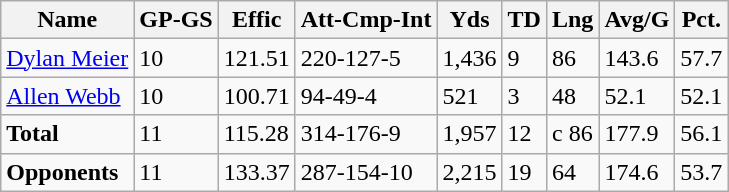<table class="wikitable" style="white-space:nowrap;">
<tr>
<th>Name</th>
<th>GP-GS</th>
<th>Effic</th>
<th>Att-Cmp-Int</th>
<th>Yds</th>
<th>TD</th>
<th>Lng</th>
<th>Avg/G</th>
<th>Pct.</th>
</tr>
<tr>
<td><a href='#'>Dylan Meier</a></td>
<td>10</td>
<td>121.51</td>
<td>220-127-5</td>
<td>1,436</td>
<td>9</td>
<td>86</td>
<td>143.6</td>
<td>57.7</td>
</tr>
<tr>
<td><a href='#'>Allen Webb</a></td>
<td>10</td>
<td>100.71</td>
<td>94-49-4</td>
<td>521</td>
<td>3</td>
<td>48</td>
<td>52.1</td>
<td>52.1</td>
</tr>
<tr>
<td><strong>Total</strong></td>
<td>11</td>
<td>115.28</td>
<td>314-176-9</td>
<td>1,957</td>
<td>12</td>
<td>c 86</td>
<td>177.9</td>
<td>56.1</td>
</tr>
<tr>
<td><strong>Opponents</strong></td>
<td>11</td>
<td>133.37</td>
<td>287-154-10</td>
<td>2,215</td>
<td>19</td>
<td>64</td>
<td>174.6</td>
<td>53.7</td>
</tr>
</table>
